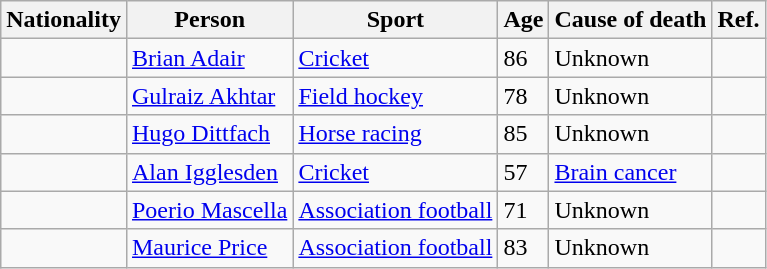<table class="wikitable source">
<tr>
<th>Nationality</th>
<th>Person</th>
<th>Sport</th>
<th>Age</th>
<th>Cause of death</th>
<th>Ref.</th>
</tr>
<tr>
<td></td>
<td><a href='#'>Brian Adair</a></td>
<td><a href='#'>Cricket</a></td>
<td>86</td>
<td>Unknown</td>
<td></td>
</tr>
<tr>
<td></td>
<td><a href='#'>Gulraiz Akhtar</a></td>
<td><a href='#'>Field hockey</a></td>
<td>78</td>
<td>Unknown</td>
<td></td>
</tr>
<tr>
<td></td>
<td><a href='#'>Hugo Dittfach</a></td>
<td><a href='#'>Horse racing</a></td>
<td>85</td>
<td>Unknown</td>
<td></td>
</tr>
<tr>
<td></td>
<td><a href='#'>Alan Igglesden</a></td>
<td><a href='#'>Cricket</a></td>
<td>57</td>
<td><a href='#'>Brain cancer</a></td>
<td></td>
</tr>
<tr>
<td></td>
<td><a href='#'>Poerio Mascella</a></td>
<td><a href='#'>Association football</a></td>
<td>71</td>
<td>Unknown</td>
<td></td>
</tr>
<tr>
<td></td>
<td><a href='#'>Maurice Price</a></td>
<td><a href='#'>Association football</a></td>
<td>83</td>
<td>Unknown</td>
<td></td>
</tr>
</table>
